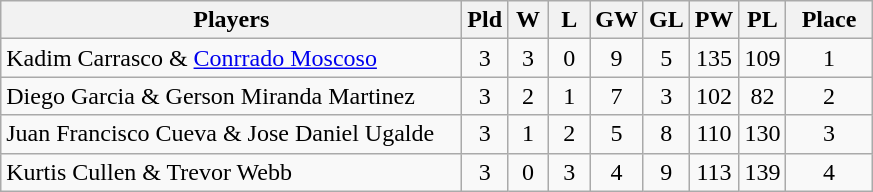<table class=wikitable style="text-align:center">
<tr>
<th width=300>Players</th>
<th width=20>Pld</th>
<th width=20>W</th>
<th width=20>L</th>
<th width=20>GW</th>
<th width=20>GL</th>
<th width=20>PW</th>
<th width=20>PL</th>
<th width=50>Place</th>
</tr>
<tr>
<td align=left> Kadim Carrasco & <a href='#'>Conrrado Moscoso</a></td>
<td>3</td>
<td>3</td>
<td>0</td>
<td>9</td>
<td>5</td>
<td>135</td>
<td>109</td>
<td>1</td>
</tr>
<tr>
<td align="left"> Diego Garcia & Gerson Miranda Martinez</td>
<td>3</td>
<td>2</td>
<td>1</td>
<td>7</td>
<td>3</td>
<td>102</td>
<td>82</td>
<td>2</td>
</tr>
<tr>
<td align=left> Juan Francisco Cueva & Jose Daniel Ugalde</td>
<td>3</td>
<td>1</td>
<td>2</td>
<td>5</td>
<td>8</td>
<td>110</td>
<td>130</td>
<td>3</td>
</tr>
<tr>
<td align=left> Kurtis Cullen & Trevor Webb</td>
<td>3</td>
<td>0</td>
<td>3</td>
<td>4</td>
<td>9</td>
<td>113</td>
<td>139</td>
<td>4</td>
</tr>
</table>
